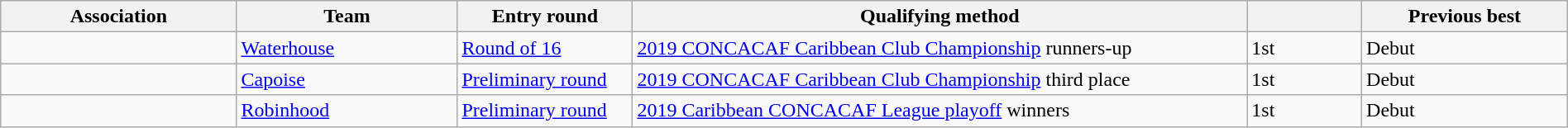<table class="wikitable" style="table-layout:fixed;width:100%;">
<tr>
<th width=15%>Association</th>
<th width=14%>Team</th>
<th width=11%>Entry round</th>
<th width=40%>Qualifying method</th>
<th width=7%> </th>
<th width=13%>Previous best </th>
</tr>
<tr>
<td></td>
<td><a href='#'>Waterhouse</a></td>
<td><a href='#'>Round of 16</a></td>
<td><a href='#'>2019 CONCACAF Caribbean Club Championship</a> runners-up</td>
<td>1st</td>
<td>Debut</td>
</tr>
<tr>
<td></td>
<td><a href='#'>Capoise</a></td>
<td><a href='#'>Preliminary round</a></td>
<td><a href='#'>2019 CONCACAF Caribbean Club Championship</a> third place</td>
<td>1st</td>
<td>Debut</td>
</tr>
<tr>
<td></td>
<td><a href='#'>Robinhood</a></td>
<td><a href='#'>Preliminary round</a></td>
<td><a href='#'>2019 Caribbean CONCACAF League playoff</a> winners</td>
<td>1st</td>
<td>Debut</td>
</tr>
</table>
